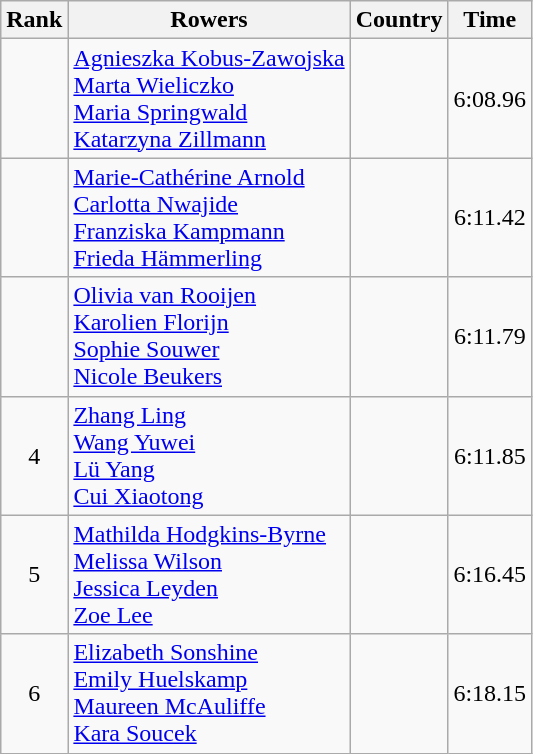<table class="wikitable" style="text-align:center">
<tr>
<th>Rank</th>
<th>Rowers</th>
<th>Country</th>
<th>Time</th>
</tr>
<tr>
<td></td>
<td align="left"><a href='#'>Agnieszka Kobus-Zawojska</a><br><a href='#'>Marta Wieliczko</a><br><a href='#'>Maria Springwald</a><br><a href='#'>Katarzyna Zillmann</a></td>
<td align="left"></td>
<td>6:08.96</td>
</tr>
<tr>
<td></td>
<td align="left"><a href='#'>Marie-Cathérine Arnold</a><br><a href='#'>Carlotta Nwajide</a><br><a href='#'>Franziska Kampmann</a><br><a href='#'>Frieda Hämmerling</a></td>
<td align="left"></td>
<td>6:11.42</td>
</tr>
<tr>
<td></td>
<td align="left"><a href='#'>Olivia van Rooijen</a><br><a href='#'>Karolien Florijn</a><br><a href='#'>Sophie Souwer</a><br><a href='#'>Nicole Beukers</a></td>
<td align="left"></td>
<td>6:11.79</td>
</tr>
<tr>
<td>4</td>
<td align="left"><a href='#'>Zhang Ling</a><br><a href='#'>Wang Yuwei</a><br><a href='#'>Lü Yang</a><br><a href='#'>Cui Xiaotong</a></td>
<td align="left"></td>
<td>6:11.85</td>
</tr>
<tr>
<td>5</td>
<td align="left"><a href='#'>Mathilda Hodgkins-Byrne</a><br><a href='#'>Melissa Wilson</a><br><a href='#'>Jessica Leyden</a><br><a href='#'>Zoe Lee</a></td>
<td align="left"></td>
<td>6:16.45</td>
</tr>
<tr>
<td>6</td>
<td align="left"><a href='#'>Elizabeth Sonshine</a><br><a href='#'>Emily Huelskamp</a><br><a href='#'>Maureen McAuliffe</a><br><a href='#'>Kara Soucek</a></td>
<td align="left"></td>
<td>6:18.15</td>
</tr>
</table>
